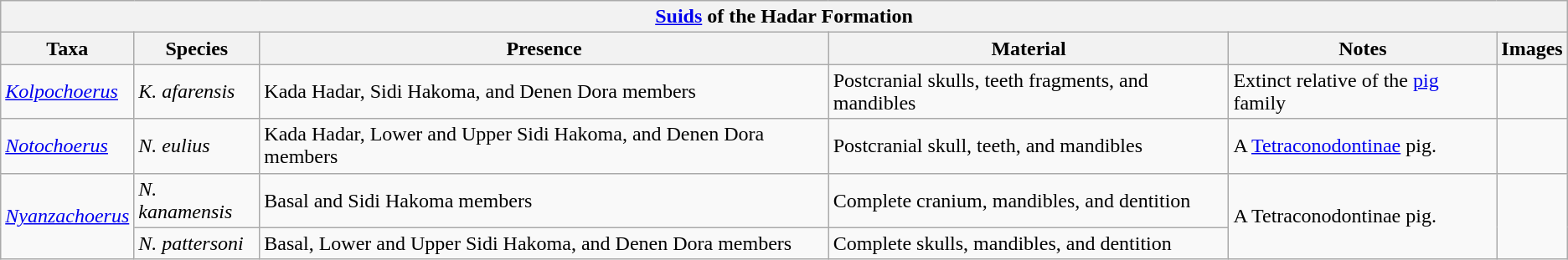<table class="wikitable" align="center">
<tr>
<th colspan="6" align="center"><strong><a href='#'>Suids</a></strong> of the Hadar Formation</th>
</tr>
<tr>
<th>Taxa</th>
<th>Species</th>
<th>Presence</th>
<th>Material</th>
<th>Notes</th>
<th>Images</th>
</tr>
<tr>
<td><em><a href='#'>Kolpochoerus</a></em></td>
<td><em>K. afarensis</em></td>
<td>Kada Hadar, Sidi Hakoma, and Denen Dora members</td>
<td>Postcranial skulls, teeth fragments, and mandibles</td>
<td>Extinct relative of the <a href='#'>pig</a> family</td>
<td></td>
</tr>
<tr>
<td><em><a href='#'>Notochoerus</a></em></td>
<td><em>N. eulius</em></td>
<td>Kada Hadar, Lower and Upper Sidi Hakoma, and Denen Dora members</td>
<td>Postcranial skull, teeth, and mandibles</td>
<td>A <a href='#'>Tetraconodontinae</a> pig.</td>
<td></td>
</tr>
<tr>
<td rowspan = "2"><em><a href='#'>Nyanzachoerus</a></em></td>
<td><em>N. kanamensis</em></td>
<td>Basal and Sidi Hakoma members</td>
<td>Complete cranium, mandibles, and dentition</td>
<td rowspan = "2">A Tetraconodontinae pig.</td>
<td rowspan = "2"></td>
</tr>
<tr>
<td><em>N. pattersoni</em></td>
<td>Basal, Lower and Upper Sidi Hakoma, and Denen Dora members</td>
<td>Complete skulls, mandibles, and dentition</td>
</tr>
</table>
